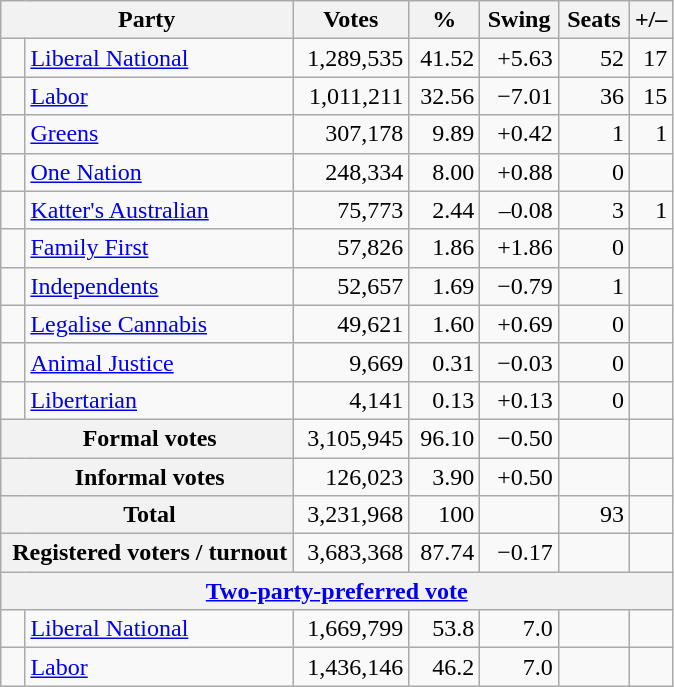<table class="wikitable sortable" style="text-align:right; margin-bottom:0">
<tr>
<th style="width:10px" colspan=3>Party</th>
<th style="width:70px;">Votes</th>
<th style="width:40px;">%</th>
<th style="width:45px;">Swing</th>
<th style="width:40px;">Seats</th>
<th>+/–</th>
</tr>
<tr>
<td> </td>
<td style="text-align:left;" colspan="2"><a href='#'>Liberal National</a></td>
<td>1,289,535</td>
<td>41.52</td>
<td>+5.63</td>
<td>52</td>
<td> 17</td>
</tr>
<tr>
<td> </td>
<td style="text-align:left;" colspan="2"><a href='#'>Labor</a></td>
<td>1,011,211</td>
<td>32.56</td>
<td>−7.01</td>
<td>36</td>
<td> 15</td>
</tr>
<tr>
<td> </td>
<td style="text-align:left;" colspan="2"><a href='#'>Greens</a></td>
<td>307,178</td>
<td>9.89</td>
<td>+0.42</td>
<td>1</td>
<td> 1</td>
</tr>
<tr>
<td> </td>
<td style="text-align:left;" colspan="2"><a href='#'>One Nation</a></td>
<td>248,334</td>
<td>8.00</td>
<td>+0.88</td>
<td>0</td>
<td></td>
</tr>
<tr>
<td> </td>
<td colspan="2" style="text-align:left;"><a href='#'>Katter's Australian</a></td>
<td>75,773</td>
<td>2.44</td>
<td>–0.08</td>
<td>3</td>
<td> 1</td>
</tr>
<tr>
<td> </td>
<td colspan="2" style="text-align:left;"><a href='#'>Family First</a></td>
<td>57,826</td>
<td>1.86</td>
<td>+1.86</td>
<td>0</td>
<td></td>
</tr>
<tr>
<td> </td>
<td colspan="2" style="text-align:left;"><a href='#'>Independents</a></td>
<td>52,657</td>
<td>1.69</td>
<td>−0.79</td>
<td>1</td>
<td></td>
</tr>
<tr>
<td> </td>
<td colspan="2" style="text-align:left;"><a href='#'>Legalise Cannabis</a></td>
<td>49,621</td>
<td>1.60</td>
<td>+0.69</td>
<td>0</td>
<td></td>
</tr>
<tr>
<td> </td>
<td colspan="2" style="text-align:left;"><a href='#'>Animal Justice</a></td>
<td>9,669</td>
<td>0.31</td>
<td>−0.03</td>
<td>0</td>
<td></td>
</tr>
<tr>
<td> </td>
<td colspan="2" style="text-align:left;"><a href='#'>Libertarian</a></td>
<td>4,141</td>
<td>0.13</td>
<td>+0.13</td>
<td>0</td>
<td></td>
</tr>
<tr>
<th colspan="3" rowspan="1"> Formal votes</th>
<td>3,105,945</td>
<td>96.10</td>
<td>−0.50</td>
<td></td>
<td></td>
</tr>
<tr>
<th colspan="3" rowspan="1"> Informal votes</th>
<td>126,023</td>
<td>3.90</td>
<td>+0.50</td>
<td></td>
<td></td>
</tr>
<tr>
<th colspan="3" rowspan="1"> <strong>Total </strong></th>
<td>3,231,968</td>
<td>100</td>
<td></td>
<td>93</td>
<td></td>
</tr>
<tr>
<th colspan="3" rowspan="1"> Registered voters / turnout</th>
<td>3,683,368</td>
<td>87.74</td>
<td>−0.17</td>
<td></td>
<td></td>
</tr>
<tr>
<th colspan="8"><a href='#'>Two-party-preferred vote</a></th>
</tr>
<tr>
<td></td>
<td style="text-align:left;" colspan="2"><a href='#'>Liberal National</a></td>
<td>1,669,799</td>
<td>53.8</td>
<td> 7.0</td>
<td></td>
<td></td>
</tr>
<tr>
<td></td>
<td style="text-align:left;" colspan="2"><a href='#'>Labor</a></td>
<td>1,436,146</td>
<td>46.2</td>
<td> 7.0</td>
<td></td>
<td></td>
</tr>
</table>
